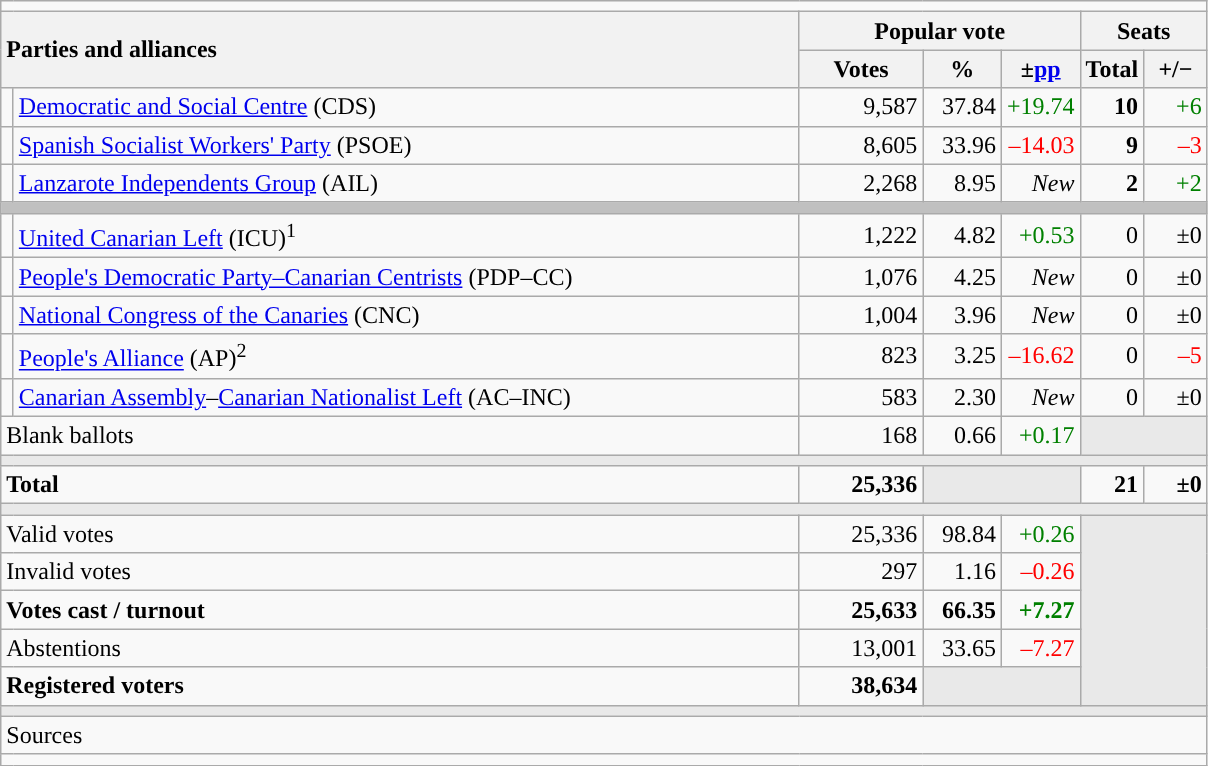<table class="wikitable" style="text-align:right;">
<tr>
<td colspan="7"></td>
</tr>
<tr>
<th style="text-align:left;" rowspan="2" colspan="2" width="525">Parties and alliances</th>
<th colspan="3">Popular vote</th>
<th colspan="2">Seats</th>
</tr>
<tr>
<th width="75">Votes</th>
<th width="45">%</th>
<th width="45">±<a href='#'>pp</a></th>
<th width="35">Total</th>
<th width="35">+/−</th>
</tr>
<tr>
<td width="1" style="color:inherit;background:"></td>
<td align="left"><a href='#'>Democratic and Social Centre</a> (CDS)</td>
<td>9,587</td>
<td>37.84</td>
<td style="color:green;">+19.74</td>
<td><strong>10</strong></td>
<td style="color:green;">+6</td>
</tr>
<tr>
<td style="color:inherit;background:"></td>
<td align="left"><a href='#'>Spanish Socialist Workers' Party</a> (PSOE)</td>
<td>8,605</td>
<td>33.96</td>
<td style="color:red;">–14.03</td>
<td><strong>9</strong></td>
<td style="color:red;">–3</td>
</tr>
<tr>
<td style="color:inherit;background:"></td>
<td align="left"><a href='#'>Lanzarote Independents Group</a> (AIL)</td>
<td>2,268</td>
<td>8.95</td>
<td><em>New</em></td>
<td><strong>2</strong></td>
<td style="color:green;">+2</td>
</tr>
<tr>
<td colspan="7" bgcolor="#C0C0C0"></td>
</tr>
<tr>
<td style="color:inherit;background:"></td>
<td align="left"><a href='#'>United Canarian Left</a> (ICU)<sup>1</sup></td>
<td>1,222</td>
<td>4.82</td>
<td style="color:green;">+0.53</td>
<td>0</td>
<td>±0</td>
</tr>
<tr>
<td style="color:inherit;background:"></td>
<td align="left"><a href='#'>People's Democratic Party–Canarian Centrists</a> (PDP–CC)</td>
<td>1,076</td>
<td>4.25</td>
<td><em>New</em></td>
<td>0</td>
<td>±0</td>
</tr>
<tr>
<td style="color:inherit;background:"></td>
<td align="left"><a href='#'>National Congress of the Canaries</a> (CNC)</td>
<td>1,004</td>
<td>3.96</td>
<td><em>New</em></td>
<td>0</td>
<td>±0</td>
</tr>
<tr>
<td style="color:inherit;background:"></td>
<td align="left"><a href='#'>People's Alliance</a> (AP)<sup>2</sup></td>
<td>823</td>
<td>3.25</td>
<td style="color:red;">–16.62</td>
<td>0</td>
<td style="color:red;">–5</td>
</tr>
<tr>
<td style="color:inherit;background:"></td>
<td align="left"><a href='#'>Canarian Assembly</a>–<a href='#'>Canarian Nationalist Left</a> (AC–INC)</td>
<td>583</td>
<td>2.30</td>
<td><em>New</em></td>
<td>0</td>
<td>±0</td>
</tr>
<tr>
<td align="left" colspan="2">Blank ballots</td>
<td>168</td>
<td>0.66</td>
<td style="color:green;">+0.17</td>
<td bgcolor="#E9E9E9" colspan="2"></td>
</tr>
<tr>
<td colspan="7" bgcolor="#E9E9E9"></td>
</tr>
<tr style="font-weight:bold;">
<td align="left" colspan="2">Total</td>
<td>25,336</td>
<td bgcolor="#E9E9E9" colspan="2"></td>
<td>21</td>
<td>±0</td>
</tr>
<tr>
<td colspan="7" bgcolor="#E9E9E9"></td>
</tr>
<tr>
<td align="left" colspan="2">Valid votes</td>
<td>25,336</td>
<td>98.84</td>
<td style="color:green;">+0.26</td>
<td bgcolor="#E9E9E9" colspan="2" rowspan="5"></td>
</tr>
<tr>
<td align="left" colspan="2">Invalid votes</td>
<td>297</td>
<td>1.16</td>
<td style="color:red;">–0.26</td>
</tr>
<tr style="font-weight:bold;">
<td align="left" colspan="2">Votes cast / turnout</td>
<td>25,633</td>
<td>66.35</td>
<td style="color:green;">+7.27</td>
</tr>
<tr>
<td align="left" colspan="2">Abstentions</td>
<td>13,001</td>
<td>33.65</td>
<td style="color:red;">–7.27</td>
</tr>
<tr style="font-weight:bold;">
<td align="left" colspan="2">Registered voters</td>
<td>38,634</td>
<td bgcolor="#E9E9E9" colspan="2"></td>
</tr>
<tr>
<td colspan="7" bgcolor="#E9E9E9"></td>
</tr>
<tr>
<td align="left" colspan="7">Sources</td>
</tr>
<tr>
<td colspan="7" style="text-align:left; max-width:790px;"></td>
</tr>
</table>
